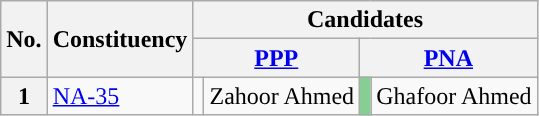<table class="wikitable sortable">
<tr>
<th rowspan="2">No.</th>
<th rowspan="2">Constituency</th>
<th colspan="4">Candidates</th>
</tr>
<tr>
<th colspan="2"><a href='#'>PPP</a></th>
<th colspan="2"><a href='#'>PNA</a></th>
</tr>
<tr>
<th>1</th>
<td><a href='#'>NA-35</a></td>
<td style="color:inherit;background:"></td>
<td>Zahoor Ahmed</td>
<td style="background-color: #87ce92"></td>
<td>Ghafoor Ahmed</td>
</tr>
</table>
